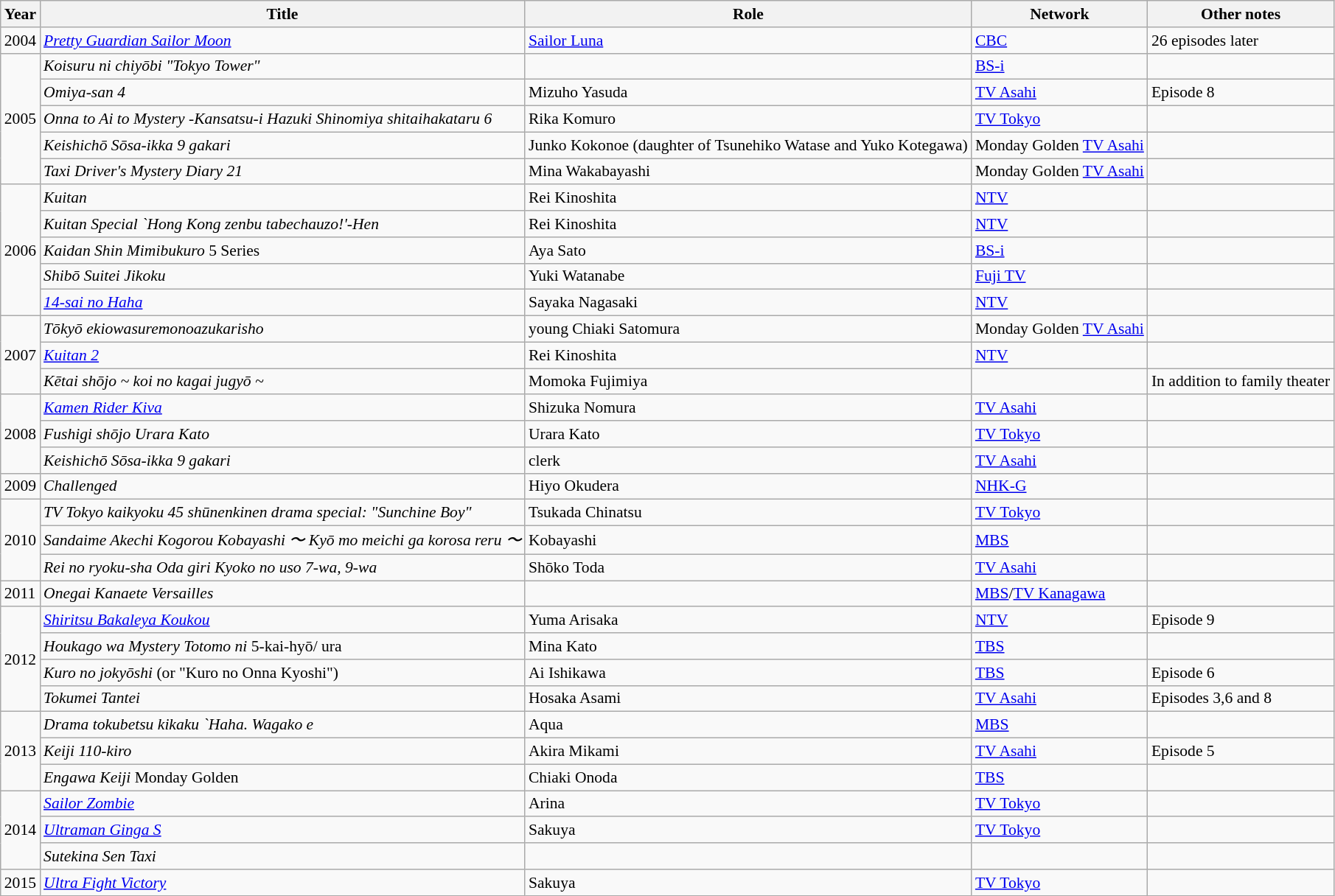<table class="wikitable" style="font-size: 90%;">
<tr>
<th>Year</th>
<th>Title</th>
<th>Role</th>
<th>Network</th>
<th>Other notes</th>
</tr>
<tr>
<td>2004</td>
<td><em><a href='#'>Pretty Guardian Sailor Moon</a></em></td>
<td><a href='#'>Sailor Luna</a></td>
<td><a href='#'>CBC</a></td>
<td>26 episodes later</td>
</tr>
<tr>
<td rowspan="5">2005</td>
<td><em>Koisuru ni chiyōbi "Tokyo Tower"</em></td>
<td></td>
<td><a href='#'>BS-i</a></td>
<td></td>
</tr>
<tr>
<td><em>Omiya-san 4</em></td>
<td>Mizuho Yasuda</td>
<td><a href='#'>TV Asahi</a></td>
<td>Episode 8</td>
</tr>
<tr>
<td><em>Onna to Ai to Mystery -Kansatsu-i Hazuki Shinomiya shitaihakataru 6</em></td>
<td>Rika Komuro</td>
<td><a href='#'>TV Tokyo</a></td>
<td></td>
</tr>
<tr>
<td><em>Keishichō Sōsa-ikka 9 gakari</em></td>
<td>Junko Kokonoe (daughter of Tsunehiko Watase and Yuko Kotegawa)</td>
<td>Monday Golden <a href='#'>TV Asahi</a></td>
<td></td>
</tr>
<tr>
<td><em>Taxi Driver's Mystery Diary 21</em></td>
<td>Mina Wakabayashi</td>
<td>Monday Golden <a href='#'>TV Asahi</a></td>
<td></td>
</tr>
<tr>
<td rowspan="5">2006</td>
<td><em>Kuitan</em></td>
<td>Rei Kinoshita</td>
<td><a href='#'>NTV</a></td>
<td></td>
</tr>
<tr>
<td><em>Kuitan Special `Hong Kong zenbu tabechauzo!'-Hen</em></td>
<td>Rei Kinoshita</td>
<td><a href='#'>NTV</a></td>
<td></td>
</tr>
<tr>
<td><em>Kaidan Shin Mimibukuro</em> 5 Series</td>
<td>Aya Sato</td>
<td><a href='#'>BS-i</a></td>
<td></td>
</tr>
<tr>
<td><em>Shibō Suitei Jikoku</em></td>
<td>Yuki Watanabe</td>
<td><a href='#'>Fuji TV</a></td>
<td></td>
</tr>
<tr>
<td><em><a href='#'>14-sai no Haha</a></em></td>
<td>Sayaka Nagasaki</td>
<td><a href='#'>NTV</a></td>
<td></td>
</tr>
<tr>
<td rowspan="3">2007</td>
<td><em>Tōkyō ekiowasuremonoazukarisho</em></td>
<td>young Chiaki Satomura</td>
<td>Monday Golden <a href='#'>TV Asahi</a></td>
<td></td>
</tr>
<tr>
<td><em><a href='#'>Kuitan 2</a></em></td>
<td>Rei Kinoshita</td>
<td><a href='#'>NTV</a></td>
<td></td>
</tr>
<tr>
<td><em>Kētai shōjo ~ koi no kagai jugyō ~</em></td>
<td>Momoka Fujimiya</td>
<td></td>
<td>In addition to family theater</td>
</tr>
<tr>
<td rowspan="3">2008</td>
<td><em><a href='#'>Kamen Rider Kiva</a></em></td>
<td>Shizuka Nomura</td>
<td><a href='#'>TV Asahi</a></td>
<td></td>
</tr>
<tr>
<td><em>Fushigi shōjo Urara Kato</em></td>
<td>Urara Kato</td>
<td><a href='#'>TV Tokyo</a></td>
<td></td>
</tr>
<tr>
<td><em>Keishichō Sōsa-ikka 9 gakari</em></td>
<td>clerk</td>
<td><a href='#'>TV Asahi</a></td>
<td></td>
</tr>
<tr>
<td>2009</td>
<td><em>Challenged</em></td>
<td>Hiyo Okudera</td>
<td><a href='#'>NHK-G</a></td>
<td></td>
</tr>
<tr>
<td rowspan="3">2010</td>
<td><em>TV Tokyo kaikyoku 45 shūnenkinen drama special: "Sunchine Boy"</em></td>
<td>Tsukada Chinatsu</td>
<td><a href='#'>TV Tokyo</a></td>
<td></td>
</tr>
<tr>
<td><em>Sandaime Akechi Kogorou Kobayashi 〜 Kyō mo meichi ga korosa reru 〜</em></td>
<td>Kobayashi</td>
<td><a href='#'>MBS</a></td>
</tr>
<tr>
<td><em>Rei no ryoku-sha Oda giri Kyoko no uso 7-wa, 9-wa</em></td>
<td>Shōko Toda</td>
<td><a href='#'>TV Asahi</a></td>
<td></td>
</tr>
<tr>
<td>2011</td>
<td><em>Onegai Kanaete Versailles</em></td>
<td></td>
<td><a href='#'>MBS</a>/<a href='#'>TV Kanagawa</a></td>
<td></td>
</tr>
<tr>
<td rowspan="4">2012</td>
<td><em><a href='#'>Shiritsu Bakaleya Koukou</a></em></td>
<td>Yuma Arisaka</td>
<td><a href='#'>NTV</a></td>
<td>Episode 9</td>
</tr>
<tr>
<td><em>Houkago wa Mystery Totomo ni</em> 5-kai-hyō/ ura</td>
<td>Mina Kato</td>
<td><a href='#'>TBS</a></td>
<td></td>
</tr>
<tr>
<td><em>Kuro no jokyōshi</em> (or "Kuro no Onna Kyoshi")</td>
<td>Ai Ishikawa</td>
<td><a href='#'>TBS</a></td>
<td>Episode 6</td>
</tr>
<tr>
<td><em>Tokumei Tantei</em></td>
<td>Hosaka Asami</td>
<td><a href='#'>TV Asahi</a></td>
<td>Episodes 3,6 and 8</td>
</tr>
<tr>
<td rowspan="3">2013</td>
<td><em>Drama tokubetsu kikaku `Haha. Wagako e</em></td>
<td>Aqua</td>
<td><a href='#'>MBS</a></td>
<td></td>
</tr>
<tr>
<td><em>Keiji 110-kiro</em></td>
<td>Akira Mikami</td>
<td><a href='#'>TV Asahi</a></td>
<td>Episode 5</td>
</tr>
<tr>
<td><em>Engawa Keiji</em> Monday Golden</td>
<td>Chiaki Onoda</td>
<td><a href='#'>TBS</a></td>
<td></td>
</tr>
<tr>
<td rowspan="3">2014</td>
<td><em><a href='#'>Sailor Zombie</a></em></td>
<td>Arina</td>
<td><a href='#'>TV Tokyo</a></td>
<td></td>
</tr>
<tr>
<td><em><a href='#'>Ultraman Ginga S</a></em></td>
<td>Sakuya</td>
<td><a href='#'>TV Tokyo</a></td>
<td></td>
</tr>
<tr>
<td><em>Sutekina Sen Taxi</em></td>
<td></td>
<td></td>
<td></td>
</tr>
<tr>
<td>2015</td>
<td><em><a href='#'>Ultra Fight Victory</a></em></td>
<td>Sakuya</td>
<td><a href='#'>TV Tokyo</a></td>
<td></td>
</tr>
</table>
